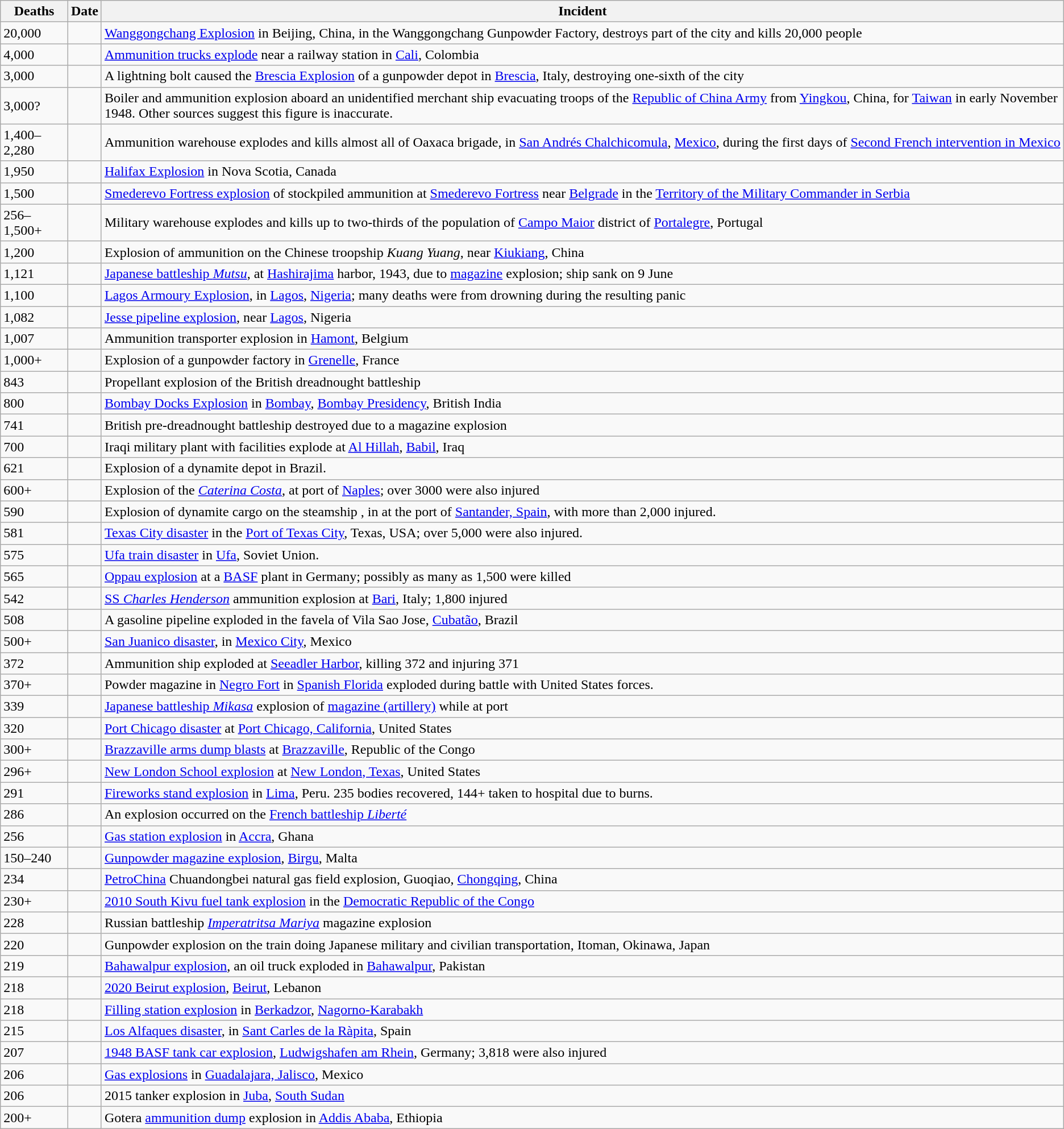<table class="wikitable sortable">
<tr>
<th data-sort-type=number>Deaths</th>
<th>Date</th>
<th !>Incident</th>
</tr>
<tr>
<td>20,000</td>
<td></td>
<td><a href='#'>Wanggongchang Explosion</a> in Beijing, China, in the Wanggongchang Gunpowder Factory, destroys part of the city and kills 20,000 people</td>
</tr>
<tr>
<td>4,000</td>
<td></td>
<td><a href='#'>Ammunition trucks explode</a> near a railway station in <a href='#'>Cali</a>, Colombia</td>
</tr>
<tr>
<td>3,000</td>
<td></td>
<td>A lightning bolt caused the <a href='#'>Brescia Explosion</a> of a gunpowder depot in <a href='#'>Brescia</a>, Italy, destroying one-sixth of the city</td>
</tr>
<tr>
<td data-sort-value="3,000">3,000?</td>
<td></td>
<td>Boiler and ammunition explosion aboard an unidentified merchant ship evacuating troops of the <a href='#'>Republic of China Army</a> from <a href='#'>Yingkou</a>, China, for <a href='#'>Taiwan</a> in early November 1948. Other sources suggest this figure is inaccurate.</td>
</tr>
<tr>
<td>1,400–2,280</td>
<td></td>
<td>Ammunition warehouse explodes and kills almost all of Oaxaca brigade, in <a href='#'>San Andrés Chalchicomula</a>, <a href='#'>Mexico</a>, during the first days of <a href='#'>Second French intervention in Mexico</a></td>
</tr>
<tr>
<td>1,950</td>
<td></td>
<td><a href='#'>Halifax Explosion</a> in Nova Scotia, Canada</td>
</tr>
<tr>
<td>1,500</td>
<td></td>
<td><a href='#'>Smederevo Fortress explosion</a> of stockpiled ammunition at <a href='#'>Smederevo Fortress</a> near <a href='#'>Belgrade</a> in the <a href='#'>Territory of the Military Commander in Serbia</a></td>
</tr>
<tr>
<td>256–1,500+</td>
<td></td>
<td>Military warehouse explodes and kills up to two-thirds of the population of <a href='#'>Campo Maior</a> district of <a href='#'>Portalegre</a>, Portugal</td>
</tr>
<tr>
<td>1,200</td>
<td></td>
<td>Explosion of ammunition on the Chinese troopship <em>Kuang Yuang</em>, near <a href='#'>Kiukiang</a>, China</td>
</tr>
<tr>
<td>1,121</td>
<td></td>
<td><a href='#'>Japanese battleship <em>Mutsu</em></a>, at <a href='#'>Hashirajima</a> harbor, 1943, due to <a href='#'>magazine</a> explosion; ship sank on 9 June</td>
</tr>
<tr>
<td>1,100</td>
<td></td>
<td><a href='#'>Lagos Armoury Explosion</a>, in <a href='#'>Lagos</a>, <a href='#'>Nigeria</a>; many deaths were from drowning during the resulting panic</td>
</tr>
<tr>
<td>1,082</td>
<td></td>
<td><a href='#'>Jesse pipeline explosion</a>, near <a href='#'>Lagos</a>, Nigeria</td>
</tr>
<tr>
<td>1,007</td>
<td></td>
<td>Ammunition transporter explosion in <a href='#'>Hamont</a>, Belgium</td>
</tr>
<tr>
<td data-sort-value="1,000">1,000+</td>
<td></td>
<td>Explosion of a gunpowder factory in <a href='#'>Grenelle</a>, France</td>
</tr>
<tr>
<td>843</td>
<td></td>
<td>Propellant explosion of the British dreadnought battleship </td>
</tr>
<tr>
<td>800</td>
<td></td>
<td><a href='#'>Bombay Docks Explosion</a> in <a href='#'>Bombay</a>, <a href='#'>Bombay Presidency</a>, British India</td>
</tr>
<tr>
<td>741</td>
<td></td>
<td>British pre-dreadnought battleship  destroyed due to a magazine explosion</td>
</tr>
<tr>
<td>700</td>
<td></td>
<td>Iraqi military plant with facilities explode at <a href='#'>Al Hillah</a>, <a href='#'>Babil</a>, Iraq</td>
</tr>
<tr>
<td>621</td>
<td></td>
<td>Explosion of a dynamite depot in Brazil.</td>
</tr>
<tr>
<td data-sort-value="600">600+</td>
<td></td>
<td>Explosion of the <em><a href='#'>Caterina Costa</a></em>, at port of <a href='#'>Naples</a>; over 3000 were also injured</td>
</tr>
<tr>
<td>590</td>
<td></td>
<td>Explosion of dynamite cargo on the steamship , in at the port of <a href='#'>Santander, Spain</a>, with more than 2,000 injured.</td>
</tr>
<tr>
<td>581</td>
<td></td>
<td><a href='#'>Texas City disaster</a> in the <a href='#'>Port of Texas City</a>, Texas, USA; over 5,000 were also injured.</td>
</tr>
<tr>
<td>575</td>
<td></td>
<td><a href='#'>Ufa train disaster</a> in <a href='#'>Ufa</a>, Soviet Union.</td>
</tr>
<tr>
<td>565</td>
<td></td>
<td><a href='#'>Oppau explosion</a> at a <a href='#'>BASF</a> plant in Germany; possibly as many as 1,500 were killed</td>
</tr>
<tr>
<td>542</td>
<td></td>
<td><a href='#'>SS <em>Charles Henderson</em></a> ammunition explosion at <a href='#'>Bari</a>, Italy; 1,800 injured</td>
</tr>
<tr>
<td>508</td>
<td></td>
<td>A gasoline pipeline exploded in the favela of Vila Sao Jose, <a href='#'>Cubatão</a>, Brazil</td>
</tr>
<tr>
<td data-sort-value="500">500+</td>
<td></td>
<td><a href='#'>San Juanico disaster</a>, in <a href='#'>Mexico City</a>, Mexico</td>
</tr>
<tr>
<td>372</td>
<td></td>
<td>Ammunition ship  exploded at <a href='#'>Seeadler Harbor</a>, killing 372 and injuring 371</td>
</tr>
<tr>
<td data-sort-value="370">370+</td>
<td></td>
<td>Powder magazine in <a href='#'>Negro Fort</a> in <a href='#'>Spanish Florida</a> exploded during battle with United States forces.</td>
</tr>
<tr>
<td>339</td>
<td></td>
<td><a href='#'>Japanese battleship <em>Mikasa</em></a> explosion of <a href='#'>magazine (artillery)</a> while at port</td>
</tr>
<tr>
<td>320</td>
<td></td>
<td><a href='#'>Port Chicago disaster</a> at <a href='#'>Port Chicago, California</a>, United States</td>
</tr>
<tr>
<td data-sort-value="300.1">300+</td>
<td></td>
<td><a href='#'>Brazzaville arms dump blasts</a> at <a href='#'>Brazzaville</a>, Republic of the Congo</td>
</tr>
<tr>
<td data-sort-value="296">296+</td>
<td></td>
<td><a href='#'>New London School explosion</a> at <a href='#'>New London, Texas</a>, United States</td>
</tr>
<tr>
<td data-sort-value="291">291</td>
<td></td>
<td><a href='#'>Fireworks stand explosion</a> in <a href='#'>Lima</a>, Peru. 235 bodies recovered, 144+ taken to hospital due to burns.</td>
</tr>
<tr>
<td data-sort-value="286">286</td>
<td></td>
<td>An explosion occurred on the <a href='#'>French battleship <em>Liberté</em></a></td>
</tr>
<tr>
<td>256</td>
<td></td>
<td><a href='#'>Gas station explosion</a> in <a href='#'>Accra</a>, Ghana</td>
</tr>
<tr>
<td>150–240</td>
<td></td>
<td><a href='#'>Gunpowder magazine explosion</a>, <a href='#'>Birgu</a>, Malta</td>
</tr>
<tr>
<td>234</td>
<td></td>
<td><a href='#'>PetroChina</a> Chuandongbei natural gas field explosion, Guoqiao, <a href='#'>Chongqing</a>, China</td>
</tr>
<tr>
<td data-sort-value="230">230+</td>
<td></td>
<td><a href='#'>2010 South Kivu fuel tank explosion</a> in the <a href='#'>Democratic Republic of the Congo</a></td>
</tr>
<tr>
<td>228</td>
<td></td>
<td>Russian battleship <a href='#'><em>Imperatritsa Mariya</em></a> magazine explosion</td>
</tr>
<tr>
<td>220</td>
<td></td>
<td>Gunpowder explosion on the train doing Japanese military and civilian transportation, Itoman, Okinawa, Japan</td>
</tr>
<tr>
<td>219</td>
<td></td>
<td><a href='#'>Bahawalpur explosion</a>, an oil truck exploded in <a href='#'>Bahawalpur</a>, Pakistan</td>
</tr>
<tr>
<td>218</td>
<td></td>
<td><a href='#'>2020 Beirut explosion</a>, <a href='#'>Beirut</a>, Lebanon</td>
</tr>
<tr>
<td>218</td>
<td></td>
<td><a href='#'>Filling station explosion</a> in <a href='#'>Berkadzor</a>, <a href='#'>Nagorno-Karabakh</a></td>
</tr>
<tr>
<td>215</td>
<td></td>
<td><a href='#'>Los Alfaques disaster</a>, in <a href='#'>Sant Carles de la Ràpita</a>, Spain</td>
</tr>
<tr>
<td>207</td>
<td></td>
<td><a href='#'>1948 BASF tank car explosion</a>, <a href='#'>Ludwigshafen am Rhein</a>, Germany; 3,818 were also injured</td>
</tr>
<tr>
<td>206</td>
<td></td>
<td><a href='#'>Gas explosions</a> in <a href='#'>Guadalajara, Jalisco</a>, Mexico</td>
</tr>
<tr>
<td>206</td>
<td></td>
<td>2015 tanker explosion in <a href='#'>Juba</a>, <a href='#'>South Sudan</a></td>
</tr>
<tr>
<td data-sort-value="200">200+</td>
<td></td>
<td>Gotera <a href='#'>ammunition dump</a> explosion in <a href='#'>Addis Ababa</a>, Ethiopia</td>
</tr>
</table>
